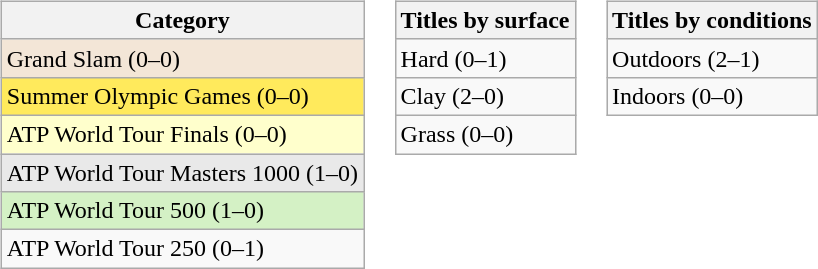<table>
<tr>
<td valign=top><br><table class=wikitable>
<tr>
<th>Category</th>
</tr>
<tr bgcolor=#F3E6D7>
<td>Grand Slam (0–0)</td>
</tr>
<tr bgcolor=FFEA5C>
<td>Summer Olympic Games (0–0)</td>
</tr>
<tr bgcolor=#FFFFCC>
<td>ATP World Tour Finals (0–0)</td>
</tr>
<tr bgcolor=#E9E9E9>
<td>ATP World Tour Masters 1000 (1–0)</td>
</tr>
<tr bgcolor=#D4F1C5>
<td>ATP World Tour 500 (1–0)</td>
</tr>
<tr>
<td>ATP World Tour 250 (0–1)</td>
</tr>
</table>
</td>
<td valign=top><br><table class=wikitable>
<tr>
<th>Titles by surface</th>
</tr>
<tr>
<td>Hard (0–1)</td>
</tr>
<tr>
<td>Clay (2–0)</td>
</tr>
<tr>
<td>Grass (0–0)</td>
</tr>
</table>
</td>
<td valign=top><br><table class=wikitable>
<tr>
<th>Titles by conditions</th>
</tr>
<tr>
<td>Outdoors (2–1)</td>
</tr>
<tr>
<td>Indoors (0–0)</td>
</tr>
</table>
</td>
</tr>
</table>
